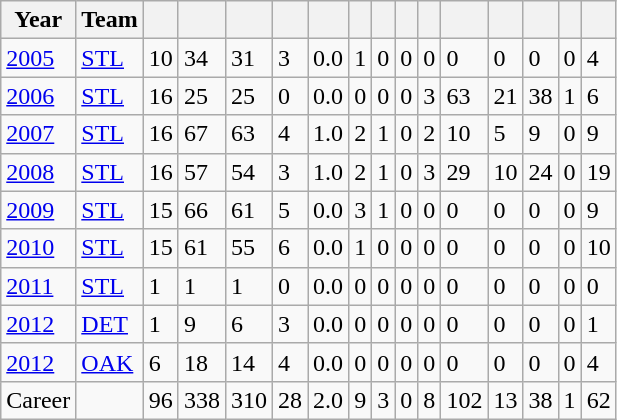<table class="wikitable sortable">
<tr>
<th>Year</th>
<th>Team</th>
<th></th>
<th></th>
<th></th>
<th></th>
<th></th>
<th></th>
<th></th>
<th></th>
<th></th>
<th></th>
<th></th>
<th></th>
<th></th>
<th></th>
</tr>
<tr>
<td><a href='#'>2005</a></td>
<td><a href='#'>STL</a></td>
<td>10</td>
<td>34</td>
<td>31</td>
<td>3</td>
<td>0.0</td>
<td>1</td>
<td>0</td>
<td>0</td>
<td>0</td>
<td>0</td>
<td>0</td>
<td>0</td>
<td>0</td>
<td>4</td>
</tr>
<tr>
<td><a href='#'>2006</a></td>
<td><a href='#'>STL</a></td>
<td>16</td>
<td>25</td>
<td>25</td>
<td>0</td>
<td>0.0</td>
<td>0</td>
<td>0</td>
<td>0</td>
<td>3</td>
<td>63</td>
<td>21</td>
<td>38</td>
<td>1</td>
<td>6</td>
</tr>
<tr>
<td><a href='#'>2007</a></td>
<td><a href='#'>STL</a></td>
<td>16</td>
<td>67</td>
<td>63</td>
<td>4</td>
<td>1.0</td>
<td>2</td>
<td>1</td>
<td>0</td>
<td>2</td>
<td>10</td>
<td>5</td>
<td>9</td>
<td>0</td>
<td>9</td>
</tr>
<tr>
<td><a href='#'>2008</a></td>
<td><a href='#'>STL</a></td>
<td>16</td>
<td>57</td>
<td>54</td>
<td>3</td>
<td>1.0</td>
<td>2</td>
<td>1</td>
<td>0</td>
<td>3</td>
<td>29</td>
<td>10</td>
<td>24</td>
<td>0</td>
<td>19</td>
</tr>
<tr>
<td><a href='#'>2009</a></td>
<td><a href='#'>STL</a></td>
<td>15</td>
<td>66</td>
<td>61</td>
<td>5</td>
<td>0.0</td>
<td>3</td>
<td>1</td>
<td>0</td>
<td>0</td>
<td>0</td>
<td>0</td>
<td>0</td>
<td>0</td>
<td>9</td>
</tr>
<tr>
<td><a href='#'>2010</a></td>
<td><a href='#'>STL</a></td>
<td>15</td>
<td>61</td>
<td>55</td>
<td>6</td>
<td>0.0</td>
<td>1</td>
<td>0</td>
<td>0</td>
<td>0</td>
<td>0</td>
<td>0</td>
<td>0</td>
<td>0</td>
<td>10</td>
</tr>
<tr>
<td><a href='#'>2011</a></td>
<td><a href='#'>STL</a></td>
<td>1</td>
<td>1</td>
<td>1</td>
<td>0</td>
<td>0.0</td>
<td>0</td>
<td>0</td>
<td>0</td>
<td>0</td>
<td>0</td>
<td>0</td>
<td>0</td>
<td>0</td>
<td>0</td>
</tr>
<tr>
<td><a href='#'>2012</a></td>
<td><a href='#'>DET</a></td>
<td>1</td>
<td>9</td>
<td>6</td>
<td>3</td>
<td>0.0</td>
<td>0</td>
<td>0</td>
<td>0</td>
<td>0</td>
<td>0</td>
<td>0</td>
<td>0</td>
<td>0</td>
<td>1</td>
</tr>
<tr>
<td><a href='#'>2012</a></td>
<td><a href='#'>OAK</a></td>
<td>6</td>
<td>18</td>
<td>14</td>
<td>4</td>
<td>0.0</td>
<td>0</td>
<td>0</td>
<td>0</td>
<td>0</td>
<td>0</td>
<td>0</td>
<td>0</td>
<td>0</td>
<td>4</td>
</tr>
<tr>
<td>Career</td>
<td></td>
<td>96</td>
<td>338</td>
<td>310</td>
<td>28</td>
<td>2.0</td>
<td>9</td>
<td>3</td>
<td>0</td>
<td>8</td>
<td>102</td>
<td>13</td>
<td>38</td>
<td>1</td>
<td>62</td>
</tr>
</table>
